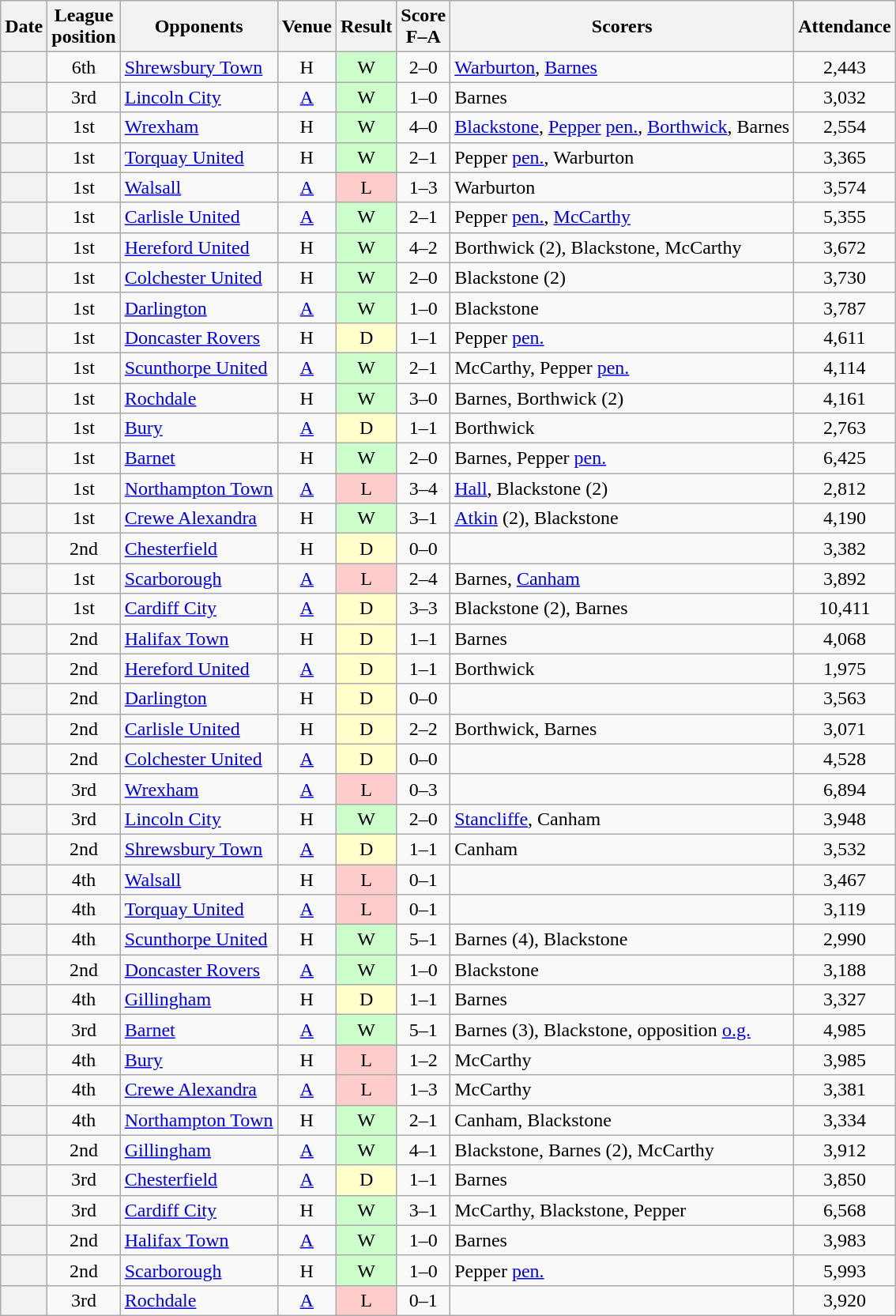<table class="wikitable plainrowheaders sortable" style="text-align:center">
<tr>
<th scope=col>Date</th>
<th scope=col>League<br>position</th>
<th scope=col>Opponents</th>
<th scope=col>Venue</th>
<th scope=col>Result</th>
<th scope=col>Score<br>F–A</th>
<th scope=col class=unsortable>Scorers</th>
<th scope=col>Attendance</th>
</tr>
<tr>
<th scope=row></th>
<td>6th</td>
<td align=left><a href='#'>Shrewsbury Town</a></td>
<td>H</td>
<td style="background:#cfc;">W</td>
<td>2–0</td>
<td align=left><a href='#'>Warburton</a>, <a href='#'>Barnes</a></td>
<td>2,443</td>
</tr>
<tr>
<th scope=row></th>
<td>3rd</td>
<td align=left><a href='#'>Lincoln City</a></td>
<td><a href='#'>A</a></td>
<td style="background:#cfc;">W</td>
<td>1–0</td>
<td align=left>Barnes</td>
<td>3,032</td>
</tr>
<tr>
<th scope=row></th>
<td>1st</td>
<td align=left><a href='#'>Wrexham</a></td>
<td>H</td>
<td style="background:#cfc;">W</td>
<td>4–0</td>
<td align=left><a href='#'>Blackstone</a>, <a href='#'>Pepper</a> <a href='#'>pen.</a>, <a href='#'>Borthwick</a>, Barnes</td>
<td>2,554</td>
</tr>
<tr>
<th scope=row></th>
<td>1st</td>
<td align=left><a href='#'>Torquay United</a></td>
<td>H</td>
<td style="background:#cfc;">W</td>
<td>2–1</td>
<td align=left>Pepper <a href='#'>pen.</a>, Warburton</td>
<td>3,365</td>
</tr>
<tr>
<th scope=row></th>
<td>1st</td>
<td align=left><a href='#'>Walsall</a></td>
<td><a href='#'>A</a></td>
<td style="background:#fcc;">L</td>
<td>1–3</td>
<td align=left>Warburton</td>
<td>3,574</td>
</tr>
<tr>
<th scope=row></th>
<td>1st</td>
<td align=left><a href='#'>Carlisle United</a></td>
<td><a href='#'>A</a></td>
<td style="background:#cfc;">W</td>
<td>2–1</td>
<td align=left>Pepper <a href='#'>pen.</a>, <a href='#'>McCarthy</a></td>
<td>5,355</td>
</tr>
<tr>
<th scope=row></th>
<td>1st</td>
<td align=left><a href='#'>Hereford United</a></td>
<td>H</td>
<td style="background:#cfc;">W</td>
<td>4–2</td>
<td align=left>Borthwick (2), Blackstone, McCarthy</td>
<td>3,672</td>
</tr>
<tr>
<th scope=row></th>
<td>1st</td>
<td align=left><a href='#'>Colchester United</a></td>
<td>H</td>
<td style="background:#cfc;">W</td>
<td>2–0</td>
<td align=left>Blackstone (2)</td>
<td>3,730</td>
</tr>
<tr>
<th scope=row></th>
<td>1st</td>
<td align=left><a href='#'>Darlington</a></td>
<td><a href='#'>A</a></td>
<td style="background:#cfc;">W</td>
<td>1–0</td>
<td align=left>Blackstone</td>
<td>3,787</td>
</tr>
<tr>
<th scope=row></th>
<td>1st</td>
<td align=left><a href='#'>Doncaster Rovers</a></td>
<td>H</td>
<td style="background:#ffc;">D</td>
<td>1–1</td>
<td align=left>Pepper <a href='#'>pen.</a></td>
<td>4,611</td>
</tr>
<tr>
<th scope=row></th>
<td>1st</td>
<td align=left><a href='#'>Scunthorpe United</a></td>
<td><a href='#'>A</a></td>
<td style="background:#cfc;">W</td>
<td>2–1</td>
<td align=left>McCarthy, Pepper <a href='#'>pen.</a></td>
<td>4,114</td>
</tr>
<tr>
<th scope=row></th>
<td>1st</td>
<td align=left><a href='#'>Rochdale</a></td>
<td>H</td>
<td style="background:#cfc;">W</td>
<td>3–0</td>
<td align=left>Barnes, Borthwick (2)</td>
<td>4,161</td>
</tr>
<tr>
<th scope=row></th>
<td>1st</td>
<td align=left><a href='#'>Bury</a></td>
<td><a href='#'>A</a></td>
<td style="background:#ffc;">D</td>
<td>1–1</td>
<td align=left>Borthwick</td>
<td>2,763</td>
</tr>
<tr>
<th scope=row></th>
<td>1st</td>
<td align=left><a href='#'>Barnet</a></td>
<td>H</td>
<td style="background:#cfc;">W</td>
<td>2–0</td>
<td align=left>Barnes, Pepper <a href='#'>pen.</a></td>
<td>6,425</td>
</tr>
<tr>
<th scope=row></th>
<td>1st</td>
<td align=left><a href='#'>Northampton Town</a></td>
<td><a href='#'>A</a></td>
<td style="background:#fcc;">L</td>
<td>3–4</td>
<td align=left><a href='#'>Hall</a>, Blackstone (2)</td>
<td>2,812</td>
</tr>
<tr>
<th scope=row></th>
<td>1st</td>
<td align=left><a href='#'>Crewe Alexandra</a></td>
<td>H</td>
<td style="background:#cfc;">W</td>
<td>3–1</td>
<td align=left><a href='#'>Atkin</a> (2), Blackstone</td>
<td>4,190</td>
</tr>
<tr>
<th scope=row></th>
<td>2nd</td>
<td align=left><a href='#'>Chesterfield</a></td>
<td>H</td>
<td style="background:#ffc;">D</td>
<td>0–0</td>
<td align=left></td>
<td>3,382</td>
</tr>
<tr>
<th scope=row></th>
<td>1st</td>
<td align=left><a href='#'>Scarborough</a></td>
<td><a href='#'>A</a></td>
<td style="background:#fcc;">L</td>
<td>2–4</td>
<td align=left>Barnes, <a href='#'>Canham</a></td>
<td>3,892</td>
</tr>
<tr>
<th scope=row></th>
<td>1st</td>
<td align=left><a href='#'>Cardiff City</a></td>
<td><a href='#'>A</a></td>
<td style="background:#ffc;">D</td>
<td>3–3</td>
<td align=left>Blackstone (2), Barnes</td>
<td>10,411</td>
</tr>
<tr>
<th scope=row></th>
<td>2nd</td>
<td align=left><a href='#'>Halifax Town</a></td>
<td>H</td>
<td style="background:#ffc;">D</td>
<td>1–1</td>
<td align=left>Barnes</td>
<td>4,068</td>
</tr>
<tr>
<th scope=row></th>
<td>2nd</td>
<td align=left><a href='#'>Hereford United</a></td>
<td><a href='#'>A</a></td>
<td style="background:#ffc;">D</td>
<td>1–1</td>
<td align=left>Borthwick</td>
<td>1,975</td>
</tr>
<tr>
<th scope=row></th>
<td>2nd</td>
<td align=left><a href='#'>Darlington</a></td>
<td>H</td>
<td style="background:#ffc;">D</td>
<td>0–0</td>
<td align=left></td>
<td>3,563</td>
</tr>
<tr>
<th scope=row></th>
<td>2nd</td>
<td align=left><a href='#'>Carlisle United</a></td>
<td>H</td>
<td style="background:#ffc;">D</td>
<td>2–2</td>
<td align=left>Borthwick, Barnes</td>
<td>3,071</td>
</tr>
<tr>
<th scope=row></th>
<td>2nd</td>
<td align=left><a href='#'>Colchester United</a></td>
<td><a href='#'>A</a></td>
<td style="background:#ffc;">D</td>
<td>0–0</td>
<td align=left></td>
<td>4,528</td>
</tr>
<tr>
<th scope=row></th>
<td>3rd</td>
<td align=left><a href='#'>Wrexham</a></td>
<td><a href='#'>A</a></td>
<td style="background:#fcc;">L</td>
<td>0–3</td>
<td align=left></td>
<td>6,894</td>
</tr>
<tr>
<th scope=row></th>
<td>3rd</td>
<td align=left><a href='#'>Lincoln City</a></td>
<td>H</td>
<td style="background:#cfc;">W</td>
<td>2–0</td>
<td align=left><a href='#'>Stancliffe</a>, Canham</td>
<td>3,948</td>
</tr>
<tr>
<th scope=row></th>
<td>2nd</td>
<td align=left><a href='#'>Shrewsbury Town</a></td>
<td><a href='#'>A</a></td>
<td style="background:#ffc;">D</td>
<td>1–1</td>
<td align=left>Canham</td>
<td>3,532</td>
</tr>
<tr>
<th scope=row></th>
<td>4th</td>
<td align=left><a href='#'>Walsall</a></td>
<td>H</td>
<td style="background:#fcc;">L</td>
<td>0–1</td>
<td align=left></td>
<td>3,467</td>
</tr>
<tr>
<th scope=row></th>
<td>4th</td>
<td align=left><a href='#'>Torquay United</a></td>
<td><a href='#'>A</a></td>
<td style="background:#fcc;">L</td>
<td>0–1</td>
<td align=left></td>
<td>3,119</td>
</tr>
<tr>
<th scope=row></th>
<td>4th</td>
<td align=left><a href='#'>Scunthorpe United</a></td>
<td>H</td>
<td style="background:#cfc;">W</td>
<td>5–1</td>
<td align=left>Barnes (4), Blackstone</td>
<td>2,990</td>
</tr>
<tr>
<th scope=row></th>
<td>2nd</td>
<td align=left><a href='#'>Doncaster Rovers</a></td>
<td><a href='#'>A</a></td>
<td style="background:#cfc;">W</td>
<td>1–0</td>
<td align=left>Blackstone</td>
<td>3,188</td>
</tr>
<tr>
<th scope=row></th>
<td>4th</td>
<td align=left><a href='#'>Gillingham</a></td>
<td>H</td>
<td style="background:#ffc;">D</td>
<td>1–1</td>
<td align=left>Barnes</td>
<td>3,327</td>
</tr>
<tr>
<th scope=row></th>
<td>3rd</td>
<td align=left><a href='#'>Barnet</a></td>
<td><a href='#'>A</a></td>
<td style="background:#cfc;">W</td>
<td>5–1</td>
<td align=left>Barnes (3), Blackstone, opposition <a href='#'>o.g.</a></td>
<td>4,985</td>
</tr>
<tr>
<th scope=row></th>
<td>4th</td>
<td align=left><a href='#'>Bury</a></td>
<td>H</td>
<td style="background:#fcc;">L</td>
<td>1–2</td>
<td align=left>McCarthy</td>
<td>3,985</td>
</tr>
<tr>
<th scope=row></th>
<td>4th</td>
<td align=left><a href='#'>Crewe Alexandra</a></td>
<td><a href='#'>A</a></td>
<td style="background:#fcc;">L</td>
<td>1–3</td>
<td align=left>McCarthy</td>
<td>3,381</td>
</tr>
<tr>
<th scope=row></th>
<td>4th</td>
<td align=left><a href='#'>Northampton Town</a></td>
<td>H</td>
<td style="background:#cfc;">W</td>
<td>2–1</td>
<td align=left>Canham, Blackstone</td>
<td>3,334</td>
</tr>
<tr>
<th scope=row></th>
<td>2nd</td>
<td align=left><a href='#'>Gillingham</a></td>
<td><a href='#'>A</a></td>
<td style="background:#cfc;">W</td>
<td>4–1</td>
<td align=left>Blackstone, Barnes (2), McCarthy</td>
<td>3,912</td>
</tr>
<tr>
<th scope=row></th>
<td>3rd</td>
<td align=left><a href='#'>Chesterfield</a></td>
<td><a href='#'>A</a></td>
<td style="background:#ffc;">D</td>
<td>1–1</td>
<td align=left>Barnes</td>
<td>3,850</td>
</tr>
<tr>
<th scope=row></th>
<td>3rd</td>
<td align=left><a href='#'>Cardiff City</a></td>
<td>H</td>
<td style="background:#cfc;">W</td>
<td>3–1</td>
<td align=left>McCarthy, Blackstone, Pepper</td>
<td>6,568</td>
</tr>
<tr>
<th scope=row></th>
<td>2nd</td>
<td align=left><a href='#'>Halifax Town</a></td>
<td><a href='#'>A</a></td>
<td style="background:#cfc;">W</td>
<td>1–0</td>
<td align=left>Barnes</td>
<td>3,983</td>
</tr>
<tr>
<th scope=row></th>
<td>2nd</td>
<td align=left><a href='#'>Scarborough</a></td>
<td>H</td>
<td style="background:#cfc;">W</td>
<td>1–0</td>
<td align=left>Pepper <a href='#'>pen.</a></td>
<td>5,993</td>
</tr>
<tr>
<th scope=row></th>
<td>3rd</td>
<td align=left><a href='#'>Rochdale</a></td>
<td><a href='#'>A</a></td>
<td style="background:#fcc;">L</td>
<td>0–1</td>
<td align=left></td>
<td>3,920</td>
</tr>
</table>
